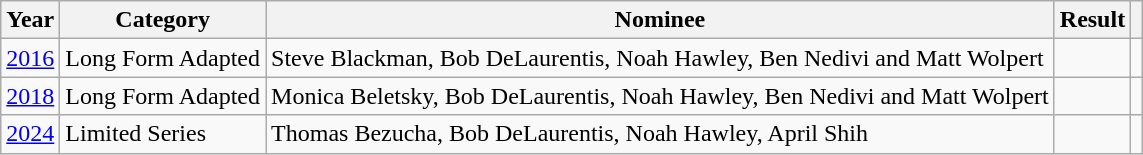<table class="wikitable sortable">
<tr>
<th scope="col">Year</th>
<th scope="col">Category</th>
<th scope="col">Nominee</th>
<th scope="col">Result</th>
<th scope="col" class="unsortable"></th>
</tr>
<tr>
<td><a href='#'>2016</a></td>
<td scope="row">Long Form Adapted</td>
<td>Steve Blackman, Bob DeLaurentis, Noah Hawley, Ben Nedivi and Matt Wolpert</td>
<td></td>
<td style="text-align: center;"></td>
</tr>
<tr>
<td><a href='#'>2018</a></td>
<td scope="row">Long Form Adapted</td>
<td>Monica Beletsky, Bob DeLaurentis, Noah Hawley, Ben Nedivi and Matt Wolpert</td>
<td></td>
<td style="text-align: center;"></td>
</tr>
<tr>
<td><a href='#'>2024</a></td>
<td scope="row">Limited Series</td>
<td>Thomas Bezucha, Bob DeLaurentis, Noah Hawley, April Shih</td>
<td></td>
<td style="text-align: center;"></td>
</tr>
</table>
